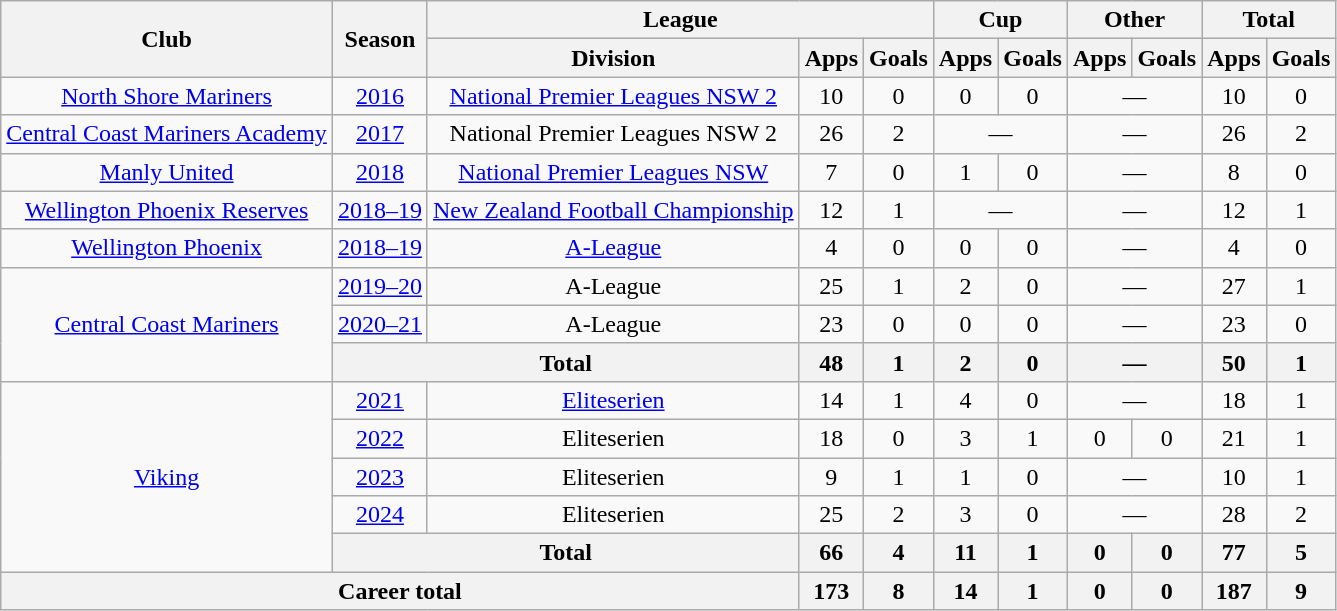<table class="wikitable" style="text-align: center;">
<tr>
<th rowspan="2">Club</th>
<th rowspan="2">Season</th>
<th colspan="3">League</th>
<th colspan="2">Cup</th>
<th colspan="2">Other</th>
<th colspan="2">Total</th>
</tr>
<tr>
<th>Division</th>
<th>Apps</th>
<th>Goals</th>
<th>Apps</th>
<th>Goals</th>
<th>Apps</th>
<th>Goals</th>
<th>Apps</th>
<th>Goals</th>
</tr>
<tr>
<td><a href='#'>North Shore Mariners</a></td>
<td><a href='#'>2016</a></td>
<td><a href='#'>National Premier Leagues NSW 2</a></td>
<td>10</td>
<td>0</td>
<td>0</td>
<td>0</td>
<td colspan=2>—</td>
<td>10</td>
<td>0</td>
</tr>
<tr>
<td><a href='#'>Central Coast Mariners Academy</a></td>
<td><a href='#'>2017</a></td>
<td>National Premier Leagues NSW 2</td>
<td>26</td>
<td>2</td>
<td colspan="2">—</td>
<td colspan="2">—</td>
<td>26</td>
<td>2</td>
</tr>
<tr>
<td><a href='#'>Manly United</a></td>
<td><a href='#'>2018</a></td>
<td><a href='#'>National Premier Leagues NSW</a></td>
<td>7</td>
<td>0</td>
<td>1</td>
<td>0</td>
<td colspan="2">—</td>
<td>8</td>
<td>0</td>
</tr>
<tr>
<td><a href='#'>Wellington Phoenix Reserves</a></td>
<td><a href='#'>2018–19</a></td>
<td><a href='#'>New Zealand Football Championship</a></td>
<td>12</td>
<td>1</td>
<td colspan="2">—</td>
<td colspan="2">—</td>
<td>12</td>
<td>1</td>
</tr>
<tr>
<td><a href='#'>Wellington Phoenix</a></td>
<td><a href='#'>2018–19</a></td>
<td><a href='#'>A-League</a></td>
<td>4</td>
<td>0</td>
<td>0</td>
<td>0</td>
<td colspan="2">—</td>
<td>4</td>
<td>0</td>
</tr>
<tr>
<td rowspan="3"><a href='#'>Central Coast Mariners</a></td>
<td><a href='#'>2019–20</a></td>
<td>A-League</td>
<td>25</td>
<td>1</td>
<td>2</td>
<td>0</td>
<td colspan="2">—</td>
<td>27</td>
<td>1</td>
</tr>
<tr>
<td><a href='#'>2020–21</a></td>
<td>A-League</td>
<td>23</td>
<td>0</td>
<td>0</td>
<td>0</td>
<td colspan=2>—</td>
<td>23</td>
<td>0</td>
</tr>
<tr>
<th colspan="2">Total</th>
<th>48</th>
<th>1</th>
<th>2</th>
<th>0</th>
<th colspan=2>—</th>
<th>50</th>
<th>1</th>
</tr>
<tr>
<td rowspan="5"><a href='#'>Viking</a></td>
<td><a href='#'>2021</a></td>
<td><a href='#'>Eliteserien</a></td>
<td>14</td>
<td>1</td>
<td>4</td>
<td>0</td>
<td colspan="2">—</td>
<td>18</td>
<td>1</td>
</tr>
<tr>
<td><a href='#'>2022</a></td>
<td>Eliteserien</td>
<td>18</td>
<td>0</td>
<td>3</td>
<td>1</td>
<td>0</td>
<td>0</td>
<td>21</td>
<td>1</td>
</tr>
<tr>
<td><a href='#'>2023</a></td>
<td>Eliteserien</td>
<td>9</td>
<td>1</td>
<td>1</td>
<td>0</td>
<td colspan="2">—</td>
<td>10</td>
<td>1</td>
</tr>
<tr>
<td><a href='#'>2024</a></td>
<td>Eliteserien</td>
<td>25</td>
<td>2</td>
<td>3</td>
<td>0</td>
<td colspan="2">—</td>
<td>28</td>
<td>2</td>
</tr>
<tr>
<th colspan="2">Total</th>
<th>66</th>
<th>4</th>
<th>11</th>
<th>1</th>
<th>0</th>
<th>0</th>
<th>77</th>
<th>5</th>
</tr>
<tr>
<th colspan="3">Career total</th>
<th>173</th>
<th>8</th>
<th>14</th>
<th>1</th>
<th>0</th>
<th>0</th>
<th>187</th>
<th>9</th>
</tr>
</table>
